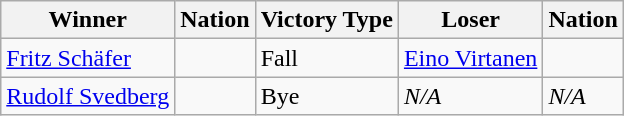<table class="wikitable sortable" style="text-align:left;">
<tr>
<th>Winner</th>
<th>Nation</th>
<th>Victory Type</th>
<th>Loser</th>
<th>Nation</th>
</tr>
<tr>
<td><a href='#'>Fritz Schäfer</a></td>
<td></td>
<td>Fall</td>
<td><a href='#'>Eino Virtanen</a></td>
<td></td>
</tr>
<tr>
<td><a href='#'>Rudolf Svedberg</a></td>
<td></td>
<td>Bye</td>
<td><em>N/A</em></td>
<td><em>N/A</em></td>
</tr>
</table>
